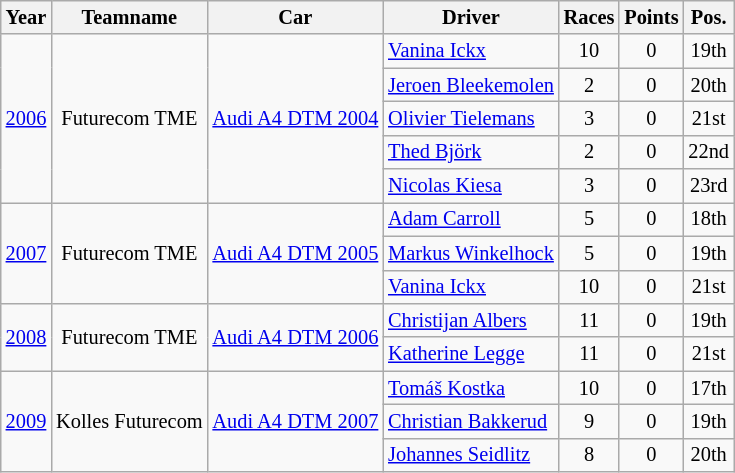<table class="wikitable" style="font-size: 85%; text-align:center">
<tr>
<th>Year</th>
<th>Teamname</th>
<th>Car</th>
<th>Driver</th>
<th>Races</th>
<th>Points</th>
<th>Pos.</th>
</tr>
<tr>
<td rowspan="5"><a href='#'>2006</a></td>
<td rowspan="5">Futurecom TME</td>
<td rowspan="5"><a href='#'>Audi A4 DTM 2004</a></td>
<td align="left"> <a href='#'>Vanina Ickx</a></td>
<td>10</td>
<td>0</td>
<td>19th</td>
</tr>
<tr>
<td align=left> <a href='#'>Jeroen Bleekemolen</a></td>
<td>2</td>
<td>0</td>
<td>20th</td>
</tr>
<tr>
<td align="left"> <a href='#'>Olivier Tielemans</a></td>
<td>3</td>
<td>0</td>
<td>21st</td>
</tr>
<tr>
<td align=left> <a href='#'>Thed Björk</a></td>
<td>2</td>
<td>0</td>
<td>22nd</td>
</tr>
<tr>
<td align="left"> <a href='#'>Nicolas Kiesa</a></td>
<td>3</td>
<td>0</td>
<td>23rd</td>
</tr>
<tr>
<td rowspan=3><a href='#'>2007</a></td>
<td rowspan=3>Futurecom TME</td>
<td rowspan=3><a href='#'>Audi A4 DTM 2005</a></td>
<td align=left> <a href='#'>Adam Carroll</a></td>
<td>5</td>
<td>0</td>
<td>18th</td>
</tr>
<tr>
<td align=left> <a href='#'>Markus Winkelhock</a></td>
<td>5</td>
<td>0</td>
<td>19th</td>
</tr>
<tr>
<td align=left> <a href='#'>Vanina Ickx</a></td>
<td>10</td>
<td>0</td>
<td>21st</td>
</tr>
<tr>
<td rowspan="2"><a href='#'>2008</a></td>
<td rowspan="2">Futurecom TME</td>
<td rowspan="2"><a href='#'>Audi A4 DTM 2006</a></td>
<td align="left"> <a href='#'>Christijan Albers</a></td>
<td>11</td>
<td>0</td>
<td>19th</td>
</tr>
<tr>
<td align="left"> <a href='#'>Katherine Legge</a></td>
<td>11</td>
<td>0</td>
<td>21st</td>
</tr>
<tr>
<td rowspan="3"><a href='#'>2009</a></td>
<td rowspan="3">Kolles Futurecom</td>
<td rowspan="3"><a href='#'>Audi A4 DTM 2007</a></td>
<td align="left"> <a href='#'>Tomáš Kostka</a></td>
<td>10</td>
<td>0</td>
<td>17th</td>
</tr>
<tr>
<td align="left"> <a href='#'>Christian Bakkerud</a></td>
<td>9</td>
<td>0</td>
<td>19th</td>
</tr>
<tr>
<td align="left"> <a href='#'>Johannes Seidlitz</a></td>
<td>8</td>
<td>0</td>
<td>20th</td>
</tr>
</table>
